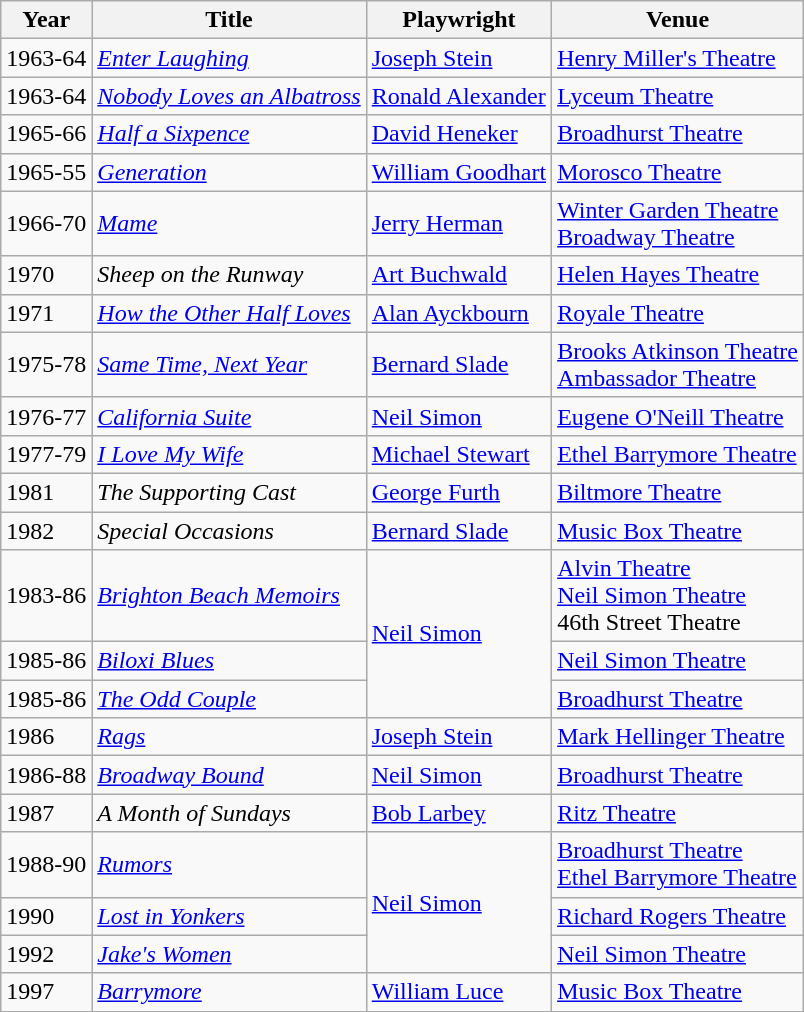<table class="wikitable">
<tr>
<th>Year</th>
<th>Title</th>
<th>Playwright</th>
<th>Venue</th>
</tr>
<tr>
<td>1963-64</td>
<td><em><a href='#'>Enter Laughing</a></em></td>
<td><a href='#'>Joseph Stein</a></td>
<td><a href='#'>Henry Miller's Theatre</a></td>
</tr>
<tr>
<td>1963-64</td>
<td><em><a href='#'>Nobody Loves an Albatross</a></em></td>
<td><a href='#'>Ronald Alexander</a></td>
<td><a href='#'>Lyceum Theatre</a></td>
</tr>
<tr>
<td>1965-66</td>
<td><em><a href='#'>Half a Sixpence</a></em></td>
<td><a href='#'>David Heneker</a></td>
<td><a href='#'>Broadhurst Theatre</a></td>
</tr>
<tr>
<td>1965-55</td>
<td><em><a href='#'>Generation</a></em></td>
<td><a href='#'>William Goodhart</a></td>
<td><a href='#'>Morosco Theatre</a></td>
</tr>
<tr>
<td>1966-70</td>
<td><em><a href='#'>Mame</a></em></td>
<td><a href='#'>Jerry Herman</a></td>
<td><a href='#'>Winter Garden Theatre</a> <br> <a href='#'>Broadway Theatre</a></td>
</tr>
<tr>
<td>1970</td>
<td><em>Sheep on the Runway</em></td>
<td><a href='#'>Art Buchwald</a></td>
<td><a href='#'>Helen Hayes Theatre</a></td>
</tr>
<tr>
<td>1971</td>
<td><em><a href='#'>How the Other Half Loves</a></em></td>
<td><a href='#'>Alan Ayckbourn</a></td>
<td><a href='#'>Royale Theatre</a></td>
</tr>
<tr>
<td>1975-78</td>
<td><em><a href='#'>Same Time, Next Year</a></em></td>
<td><a href='#'>Bernard Slade</a></td>
<td><a href='#'>Brooks Atkinson Theatre</a> <br> <a href='#'>Ambassador Theatre</a></td>
</tr>
<tr>
<td>1976-77</td>
<td><em><a href='#'>California Suite</a></em></td>
<td><a href='#'>Neil Simon</a></td>
<td><a href='#'>Eugene O'Neill Theatre</a></td>
</tr>
<tr>
<td>1977-79</td>
<td><em><a href='#'>I Love My Wife</a></em></td>
<td><a href='#'>Michael Stewart</a></td>
<td><a href='#'>Ethel Barrymore Theatre</a></td>
</tr>
<tr>
<td>1981</td>
<td><em>The Supporting Cast</em></td>
<td><a href='#'>George Furth</a></td>
<td><a href='#'>Biltmore Theatre</a></td>
</tr>
<tr>
<td>1982</td>
<td><em>Special Occasions</em></td>
<td><a href='#'>Bernard Slade</a></td>
<td><a href='#'>Music Box Theatre</a></td>
</tr>
<tr>
<td>1983-86</td>
<td><em><a href='#'>Brighton Beach Memoirs</a></em></td>
<td rowspan=3><a href='#'>Neil Simon</a></td>
<td><a href='#'>Alvin Theatre</a> <br> <a href='#'>Neil Simon Theatre</a> <br> 46th Street Theatre</td>
</tr>
<tr>
<td>1985-86</td>
<td><em><a href='#'>Biloxi Blues</a></em></td>
<td><a href='#'>Neil Simon Theatre</a></td>
</tr>
<tr>
<td>1985-86</td>
<td><em><a href='#'>The Odd Couple</a></em></td>
<td><a href='#'>Broadhurst Theatre</a></td>
</tr>
<tr>
<td>1986</td>
<td><em><a href='#'>Rags</a></em></td>
<td><a href='#'>Joseph Stein</a></td>
<td><a href='#'>Mark Hellinger Theatre</a></td>
</tr>
<tr>
<td>1986-88</td>
<td><em><a href='#'>Broadway Bound</a></em></td>
<td><a href='#'>Neil Simon</a></td>
<td><a href='#'>Broadhurst Theatre</a></td>
</tr>
<tr>
<td>1987</td>
<td><em>A Month of Sundays</em></td>
<td><a href='#'>Bob Larbey</a></td>
<td><a href='#'>Ritz Theatre</a></td>
</tr>
<tr>
<td>1988-90</td>
<td><em><a href='#'>Rumors</a></em></td>
<td rowspan=3><a href='#'>Neil Simon</a></td>
<td><a href='#'>Broadhurst Theatre</a>  <br> <a href='#'>Ethel Barrymore Theatre</a></td>
</tr>
<tr>
<td>1990</td>
<td><em><a href='#'>Lost in Yonkers</a></em></td>
<td><a href='#'>Richard Rogers Theatre</a></td>
</tr>
<tr>
<td>1992</td>
<td><em><a href='#'>Jake's Women</a></em></td>
<td><a href='#'>Neil Simon Theatre</a></td>
</tr>
<tr>
<td>1997</td>
<td><em><a href='#'>Barrymore</a></em></td>
<td><a href='#'>William Luce</a></td>
<td><a href='#'>Music Box Theatre</a></td>
</tr>
<tr>
</tr>
</table>
